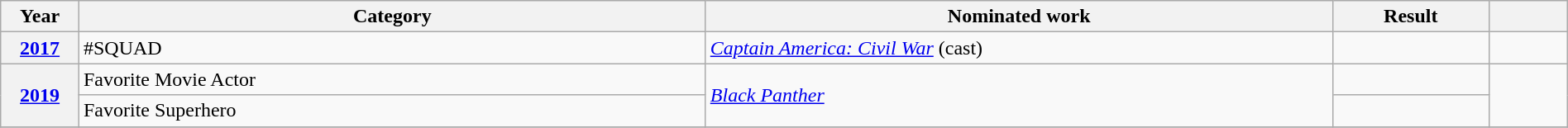<table class="wikitable plainrowheaders" style="width:100%;">
<tr>
<th scope="col" style="width:5%;">Year</th>
<th scope="col" style="width:40%;">Category</th>
<th scope="col" style="width:40%;">Nominated work</th>
<th scope="col" style="width:10%;">Result</th>
<th scope="col" style="width:5%;"></th>
</tr>
<tr>
<th scope="row" style="text-align:center;"><a href='#'>2017</a></th>
<td>#SQUAD</td>
<td><em><a href='#'>Captain America: Civil War</a></em> (cast)</td>
<td></td>
<td style="text-align:center;"></td>
</tr>
<tr>
<th scope="row" style="text-align:center;" rowspan="2"><a href='#'>2019</a></th>
<td>Favorite Movie Actor</td>
<td rowspan="2"><em><a href='#'>Black Panther</a></em></td>
<td></td>
<td rowspan="2" style="text-align:center;"></td>
</tr>
<tr>
<td>Favorite Superhero</td>
<td></td>
</tr>
<tr>
</tr>
</table>
